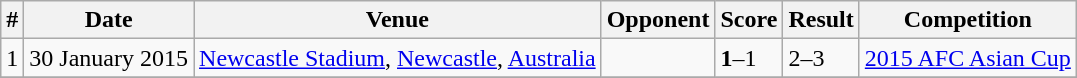<table class="wikitable">
<tr>
<th>#</th>
<th>Date</th>
<th>Venue</th>
<th>Opponent</th>
<th>Score</th>
<th>Result</th>
<th>Competition</th>
</tr>
<tr>
<td>1</td>
<td>30 January 2015</td>
<td><a href='#'>Newcastle Stadium</a>, <a href='#'>Newcastle</a>, <a href='#'>Australia</a></td>
<td></td>
<td><strong>1</strong>–1</td>
<td>2–3</td>
<td><a href='#'>2015 AFC Asian Cup</a></td>
</tr>
<tr>
</tr>
</table>
